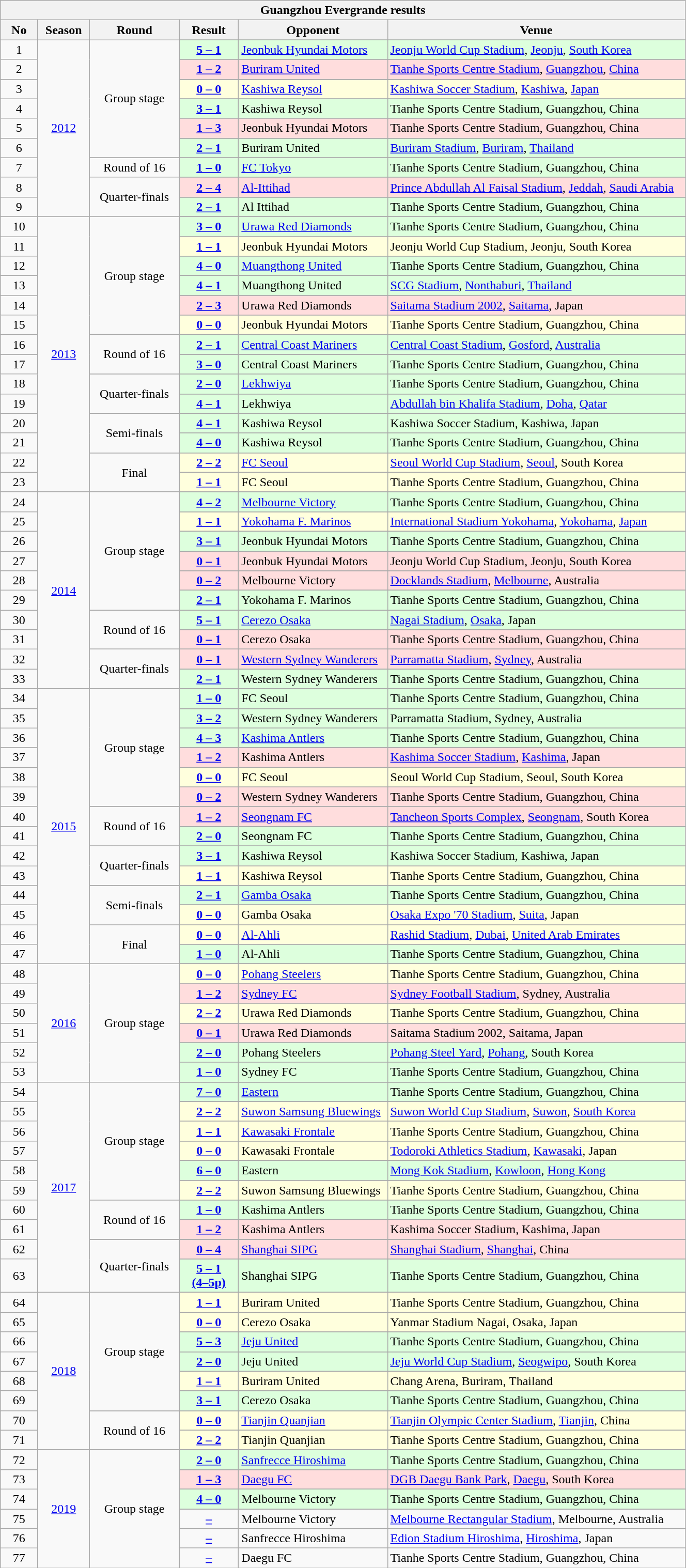<table width=70% class="wikitable sortable collapsible collapsed" style="text-align:">
<tr>
<th colspan=6>Guangzhou Evergrande results</th>
</tr>
<tr>
<th width=5%>No</th>
<th width=7%>Season</th>
<th width=12%>Round</th>
<th width=8%>Result</th>
<th width=20%>Opponent</th>
<th width=40%>Venue</th>
</tr>
<tr>
<td rowspan=2 align=center>1</td>
<td rowspan=18 align=center><a href='#'>2012</a></td>
<td rowspan=12 align=center>Group stage</td>
</tr>
<tr bgcolor=#ddffdd>
<td align=center><a href='#'><strong>5 – 1</strong></a></td>
<td> <a href='#'>Jeonbuk Hyundai Motors</a></td>
<td><a href='#'>Jeonju World Cup Stadium</a>, <a href='#'>Jeonju</a>, <a href='#'>South Korea</a></td>
</tr>
<tr>
<td rowspan=2 align=center>2</td>
</tr>
<tr bgcolor=#ffdddd>
<td align=center><a href='#'><strong>1 – 2</strong></a></td>
<td> <a href='#'>Buriram United</a></td>
<td><a href='#'>Tianhe Sports Centre Stadium</a>, <a href='#'>Guangzhou</a>, <a href='#'>China</a></td>
</tr>
<tr>
<td rowspan=2 align=center>3</td>
</tr>
<tr bgcolor=#ffffdd>
<td align=center><a href='#'><strong>0 – 0</strong></a></td>
<td> <a href='#'>Kashiwa Reysol</a></td>
<td><a href='#'>Kashiwa Soccer Stadium</a>, <a href='#'>Kashiwa</a>, <a href='#'>Japan</a></td>
</tr>
<tr>
<td rowspan=2 align=center>4</td>
</tr>
<tr bgcolor=#ddffdd>
<td align=center><a href='#'><strong>3 – 1</strong></a></td>
<td> Kashiwa Reysol</td>
<td>Tianhe Sports Centre Stadium, Guangzhou, China</td>
</tr>
<tr>
<td rowspan=2 align=center>5</td>
</tr>
<tr bgcolor=#ffdddd>
<td align=center><a href='#'><strong>1 – 3</strong></a></td>
<td> Jeonbuk Hyundai Motors</td>
<td>Tianhe Sports Centre Stadium, Guangzhou, China</td>
</tr>
<tr>
<td rowspan=2 align=center>6</td>
</tr>
<tr bgcolor=#ddffdd>
<td align=center><a href='#'><strong>2 – 1</strong></a></td>
<td> Buriram United</td>
<td><a href='#'>Buriram Stadium</a>, <a href='#'>Buriram</a>, <a href='#'>Thailand</a></td>
</tr>
<tr>
<td rowspan=2 align=center>7</td>
</tr>
<tr>
<td rowspan=2 align=center>Round of 16</td>
<td bgcolor=#ddffdd align=center><a href='#'><strong>1 – 0</strong></a></td>
<td bgcolor=#ddffdd> <a href='#'>FC Tokyo</a></td>
<td bgcolor=#ddffdd>Tianhe Sports Centre Stadium, Guangzhou, China</td>
</tr>
<tr>
<td rowspan=2 align=center>8</td>
</tr>
<tr>
<td rowspan=3 align=center>Quarter-finals</td>
<td bgcolor=#ffdddd align=center><a href='#'><strong>2 – 4</strong></a></td>
<td bgcolor=#ffdddd> <a href='#'>Al-Ittihad</a></td>
<td bgcolor=#ffdddd><a href='#'>Prince Abdullah Al Faisal Stadium</a>, <a href='#'>Jeddah</a>, <a href='#'>Saudi Arabia</a></td>
</tr>
<tr>
<td rowspan=2 align=center>9</td>
</tr>
<tr bgcolor=#ddffdd>
<td align=center><a href='#'><strong>2 – 1</strong></a></td>
<td> Al Ittihad</td>
<td>Tianhe Sports Centre Stadium, Guangzhou, China</td>
</tr>
<tr>
<td rowspan=2 align=center>10</td>
<td rowspan=28 align=center><a href='#'>2013</a></td>
<td rowspan=12 align=center>Group stage</td>
</tr>
<tr bgcolor=#ddffdd>
<td align=center><a href='#'><strong>3 – 0</strong></a></td>
<td> <a href='#'>Urawa Red Diamonds</a></td>
<td>Tianhe Sports Centre Stadium, Guangzhou, China</td>
</tr>
<tr>
<td rowspan=2 align=center>11</td>
</tr>
<tr bgcolor=#ffffdd>
<td align=center><a href='#'><strong>1 – 1</strong></a></td>
<td> Jeonbuk Hyundai Motors</td>
<td>Jeonju World Cup Stadium, Jeonju, South Korea</td>
</tr>
<tr>
<td rowspan=2 align=center>12</td>
</tr>
<tr bgcolor=#ddffdd>
<td align=center><a href='#'><strong>4 – 0</strong></a></td>
<td> <a href='#'>Muangthong United</a></td>
<td>Tianhe Sports Centre Stadium, Guangzhou, China</td>
</tr>
<tr>
<td rowspan=2 align=center>13</td>
</tr>
<tr bgcolor=#ddffdd>
<td align=center><a href='#'><strong>4 – 1</strong></a></td>
<td> Muangthong United</td>
<td><a href='#'>SCG Stadium</a>, <a href='#'>Nonthaburi</a>, <a href='#'>Thailand</a></td>
</tr>
<tr>
<td rowspan=2 align=center>14</td>
</tr>
<tr bgcolor=#ffdddd>
<td align=center><a href='#'><strong>2 – 3</strong></a></td>
<td> Urawa Red Diamonds</td>
<td><a href='#'>Saitama Stadium 2002</a>, <a href='#'>Saitama</a>, Japan</td>
</tr>
<tr>
<td rowspan=2 align=center>15</td>
</tr>
<tr bgcolor=#ffffdd>
<td align=center><a href='#'><strong>0 – 0</strong></a></td>
<td> Jeonbuk Hyundai Motors</td>
<td>Tianhe Sports Centre Stadium, Guangzhou, China</td>
</tr>
<tr>
<td rowspan=2 align=center>16</td>
</tr>
<tr>
<td rowspan=3 align=center>Round of 16</td>
<td bgcolor=#ddffdd align=center><a href='#'><strong>2 – 1</strong></a></td>
<td bgcolor=#ddffdd> <a href='#'>Central Coast Mariners</a></td>
<td bgcolor=#ddffdd><a href='#'>Central Coast Stadium</a>, <a href='#'>Gosford</a>, <a href='#'>Australia</a></td>
</tr>
<tr>
<td rowspan=2 align=center>17</td>
</tr>
<tr bgcolor=#ddffdd>
<td align=center><a href='#'><strong>3 – 0</strong></a></td>
<td> Central Coast Mariners</td>
<td>Tianhe Sports Centre Stadium, Guangzhou, China</td>
</tr>
<tr>
<td rowspan=2 align=center>18</td>
</tr>
<tr>
<td rowspan=3 align=center>Quarter-finals</td>
<td bgcolor=#ddffdd align=center><a href='#'><strong>2 – 0</strong></a></td>
<td bgcolor=#ddffdd> <a href='#'>Lekhwiya</a></td>
<td bgcolor=#ddffdd>Tianhe Sports Centre Stadium, Guangzhou, China</td>
</tr>
<tr>
<td rowspan=2 align=center>19</td>
</tr>
<tr bgcolor=#ddffdd>
<td align=center><a href='#'><strong>4 – 1</strong></a></td>
<td> Lekhwiya</td>
<td><a href='#'>Abdullah bin Khalifa Stadium</a>, <a href='#'>Doha</a>, <a href='#'>Qatar</a></td>
</tr>
<tr>
<td rowspan=2 align=center>20</td>
</tr>
<tr>
<td rowspan=3 align=center>Semi-finals</td>
<td bgcolor=#ddffdd align=center><a href='#'><strong>4 – 1</strong></a></td>
<td bgcolor=#ddffdd> Kashiwa Reysol</td>
<td bgcolor=#ddffdd>Kashiwa Soccer Stadium, Kashiwa, Japan</td>
</tr>
<tr>
<td rowspan=2 align=center>21</td>
</tr>
<tr bgcolor=#ddffdd>
<td align=center><a href='#'><strong>4 – 0</strong></a></td>
<td> Kashiwa Reysol</td>
<td>Tianhe Sports Centre Stadium, Guangzhou, China</td>
</tr>
<tr>
<td rowspan=2 align=center>22</td>
</tr>
<tr>
<td rowspan=3 align=center>Final</td>
<td bgcolor=#ffffdd align=center><a href='#'><strong>2 – 2</strong></a></td>
<td bgcolor=#ffffdd> <a href='#'>FC Seoul</a></td>
<td bgcolor=#ffffdd><a href='#'>Seoul World Cup Stadium</a>, <a href='#'>Seoul</a>, South Korea</td>
</tr>
<tr>
<td rowspan=2 align=center>23</td>
</tr>
<tr bgcolor=#ffffdd>
<td align=center><a href='#'><strong>1 – 1</strong></a></td>
<td> FC Seoul</td>
<td>Tianhe Sports Centre Stadium, Guangzhou, China</td>
</tr>
<tr>
<td rowspan=2 align=center>24</td>
<td rowspan=20 align=center><a href='#'>2014</a></td>
<td rowspan=12 align=center>Group stage</td>
</tr>
<tr bgcolor=#ddffdd>
<td align=center><a href='#'><strong>4 – 2</strong></a></td>
<td> <a href='#'>Melbourne Victory</a></td>
<td>Tianhe Sports Centre Stadium, Guangzhou, China</td>
</tr>
<tr>
<td rowspan=2 align=center>25</td>
</tr>
<tr bgcolor=#ffffdd>
<td align=center><a href='#'><strong>1 – 1</strong></a></td>
<td> <a href='#'>Yokohama F. Marinos</a></td>
<td><a href='#'>International Stadium Yokohama</a>, <a href='#'>Yokohama</a>, <a href='#'>Japan</a></td>
</tr>
<tr>
<td rowspan=2 align=center>26</td>
</tr>
<tr bgcolor=#ddffdd>
<td align=center><a href='#'><strong>3 – 1</strong></a></td>
<td> Jeonbuk Hyundai Motors</td>
<td>Tianhe Sports Centre Stadium, Guangzhou, China</td>
</tr>
<tr>
<td rowspan=2 align=center>27</td>
</tr>
<tr bgcolor=#ffdddd>
<td align=center><a href='#'><strong>0 – 1</strong></a></td>
<td> Jeonbuk Hyundai Motors</td>
<td>Jeonju World Cup Stadium, Jeonju, South Korea</td>
</tr>
<tr>
<td rowspan=2 align=center>28</td>
</tr>
<tr bgcolor=#ffdddd>
<td align=center><a href='#'><strong>0 – 2</strong></a></td>
<td> Melbourne Victory</td>
<td><a href='#'>Docklands Stadium</a>, <a href='#'>Melbourne</a>, Australia</td>
</tr>
<tr>
<td rowspan=2 align=center>29</td>
</tr>
<tr bgcolor=#ddffdd>
<td align=center><a href='#'><strong>2 – 1</strong></a></td>
<td> Yokohama F. Marinos</td>
<td>Tianhe Sports Centre Stadium, Guangzhou, China</td>
</tr>
<tr>
<td rowspan=2 align=center>30</td>
</tr>
<tr>
<td rowspan=3 align=center>Round of 16</td>
<td bgcolor=#ddffdd align=center><a href='#'><strong>5 – 1</strong></a></td>
<td bgcolor=#ddffdd> <a href='#'>Cerezo Osaka</a></td>
<td bgcolor=#ddffdd><a href='#'>Nagai Stadium</a>, <a href='#'>Osaka</a>, Japan</td>
</tr>
<tr>
<td rowspan=2 align=center>31</td>
</tr>
<tr bgcolor=#ffdddd>
<td align=center><a href='#'><strong>0 – 1</strong></a></td>
<td> Cerezo Osaka</td>
<td>Tianhe Sports Centre Stadium, Guangzhou, China</td>
</tr>
<tr>
<td rowspan=2 align=center>32</td>
</tr>
<tr>
<td rowspan=3 align=center>Quarter-finals</td>
<td bgcolor=#ffdddd align=center><a href='#'><strong>0 – 1</strong></a></td>
<td bgcolor=#ffdddd> <a href='#'>Western Sydney Wanderers</a></td>
<td bgcolor=#ffdddd><a href='#'>Parramatta Stadium</a>, <a href='#'>Sydney</a>, Australia</td>
</tr>
<tr>
<td rowspan=2 align=center>33</td>
</tr>
<tr bgcolor=#ddffdd>
<td align=center><a href='#'><strong>2 – 1</strong></a></td>
<td> Western Sydney Wanderers</td>
<td>Tianhe Sports Centre Stadium, Guangzhou, China</td>
</tr>
<tr>
<td rowspan=2 align=center>34</td>
<td rowspan=28 align=center><a href='#'>2015</a></td>
<td rowspan=12 align=center>Group stage</td>
</tr>
<tr bgcolor=#ddffdd>
<td align=center><a href='#'><strong>1 – 0</strong></a></td>
<td> FC Seoul</td>
<td>Tianhe Sports Centre Stadium, Guangzhou, China</td>
</tr>
<tr>
<td rowspan=2 align=center>35</td>
</tr>
<tr bgcolor=#ddffdd>
<td align=center><a href='#'><strong>3 – 2</strong></a></td>
<td> Western Sydney Wanderers</td>
<td>Parramatta Stadium, Sydney, Australia</td>
</tr>
<tr>
<td rowspan=2 align=center>36</td>
</tr>
<tr bgcolor=#ddffdd>
<td align=center><a href='#'><strong>4 – 3</strong></a></td>
<td> <a href='#'>Kashima Antlers</a></td>
<td>Tianhe Sports Centre Stadium, Guangzhou, China</td>
</tr>
<tr>
<td rowspan=2 align=center>37</td>
</tr>
<tr bgcolor=#ffdddd>
<td align=center><a href='#'><strong>1 – 2</strong></a></td>
<td> Kashima Antlers</td>
<td><a href='#'>Kashima Soccer Stadium</a>, <a href='#'>Kashima</a>, Japan</td>
</tr>
<tr>
<td rowspan=2 align=center>38</td>
</tr>
<tr bgcolor=#ffffdd>
<td align=center><a href='#'><strong>0 – 0</strong></a></td>
<td> FC Seoul</td>
<td>Seoul World Cup Stadium, Seoul, South Korea</td>
</tr>
<tr>
<td rowspan=2 align=center>39</td>
</tr>
<tr bgcolor=#ffdddd>
<td align=center><a href='#'><strong>0 – 2</strong></a></td>
<td> Western Sydney Wanderers</td>
<td>Tianhe Sports Centre Stadium, Guangzhou, China</td>
</tr>
<tr>
<td rowspan=2 align=center>40</td>
</tr>
<tr>
<td rowspan=3 align=center>Round of 16</td>
<td bgcolor=#ffdddd align=center><a href='#'><strong>1 – 2</strong></a></td>
<td bgcolor=#ffdddd> <a href='#'>Seongnam FC</a></td>
<td bgcolor=#ffdddd><a href='#'>Tancheon Sports Complex</a>, <a href='#'>Seongnam</a>, South Korea</td>
</tr>
<tr>
<td rowspan=2 align=center>41</td>
</tr>
<tr bgcolor=#ddffdd>
<td align=center><a href='#'><strong>2 – 0</strong></a></td>
<td> Seongnam FC</td>
<td>Tianhe Sports Centre Stadium, Guangzhou, China</td>
</tr>
<tr>
<td rowspan=2 align=center>42</td>
</tr>
<tr>
<td rowspan=3 align=center>Quarter-finals</td>
<td bgcolor=#ddffdd align=center><a href='#'><strong>3 – 1</strong></a></td>
<td bgcolor=#ddffdd> Kashiwa Reysol</td>
<td bgcolor=#ddffdd>Kashiwa Soccer Stadium, Kashiwa, Japan</td>
</tr>
<tr>
<td rowspan=2 align=center>43</td>
</tr>
<tr bgcolor=#ffffdd>
<td align=center><a href='#'><strong>1 – 1</strong></a></td>
<td> Kashiwa Reysol</td>
<td>Tianhe Sports Centre Stadium, Guangzhou, China</td>
</tr>
<tr>
<td rowspan=2 align=center>44</td>
</tr>
<tr>
<td rowspan=3 align=center>Semi-finals</td>
<td bgcolor=#ddffdd align=center><a href='#'><strong>2 – 1</strong></a></td>
<td bgcolor=#ddffdd> <a href='#'>Gamba Osaka</a></td>
<td bgcolor=#ddffdd>Tianhe Sports Centre Stadium, Guangzhou, China</td>
</tr>
<tr>
<td rowspan=2 align=center>45</td>
</tr>
<tr bgcolor=#ffffdd>
<td align=center><a href='#'><strong>0 – 0</strong></a></td>
<td> Gamba Osaka</td>
<td><a href='#'>Osaka Expo '70 Stadium</a>, <a href='#'>Suita</a>, Japan</td>
</tr>
<tr>
<td rowspan=2 align=center>46</td>
</tr>
<tr>
<td rowspan=3 align=center>Final</td>
<td bgcolor=#ffffdd align=center><a href='#'><strong>0 – 0</strong></a></td>
<td bgcolor=#ffffdd> <a href='#'>Al-Ahli</a></td>
<td bgcolor=#ffffdd><a href='#'>Rashid Stadium</a>, <a href='#'>Dubai</a>, <a href='#'>United Arab Emirates</a></td>
</tr>
<tr>
<td rowspan=2 align=center>47</td>
</tr>
<tr bgcolor=#ddffdd>
<td align=center><a href='#'><strong>1 – 0</strong></a></td>
<td> Al-Ahli</td>
<td>Tianhe Sports Centre Stadium, Guangzhou, China</td>
</tr>
<tr>
<td rowspan=2 align=center>48</td>
<td rowspan=12 align=center><a href='#'>2016</a></td>
<td rowspan=12 align=center>Group stage</td>
</tr>
<tr bgcolor=#ffffdd>
<td align=center><a href='#'><strong>0 – 0</strong></a></td>
<td> <a href='#'>Pohang Steelers</a></td>
<td>Tianhe Sports Centre Stadium, Guangzhou, China</td>
</tr>
<tr>
<td rowspan=2 align=center>49</td>
</tr>
<tr bgcolor=#ffdddd>
<td align=center><a href='#'><strong>1 – 2</strong></a></td>
<td> <a href='#'>Sydney FC</a></td>
<td><a href='#'>Sydney Football Stadium</a>, Sydney, Australia</td>
</tr>
<tr>
<td rowspan=2 align=center>50</td>
</tr>
<tr bgcolor=#ffffdd>
<td align=center><a href='#'><strong>2 – 2</strong></a></td>
<td> Urawa Red Diamonds</td>
<td>Tianhe Sports Centre Stadium, Guangzhou, China</td>
</tr>
<tr>
<td rowspan=2 align=center>51</td>
</tr>
<tr bgcolor=#ffdddd>
<td align=center><a href='#'><strong>0 – 1</strong></a></td>
<td> Urawa Red Diamonds</td>
<td>Saitama Stadium 2002, Saitama, Japan</td>
</tr>
<tr>
<td rowspan=2 align=center>52</td>
</tr>
<tr bgcolor=#ddffdd>
<td align=center><a href='#'><strong>2 – 0</strong></a></td>
<td> Pohang Steelers</td>
<td><a href='#'>Pohang Steel Yard</a>, <a href='#'>Pohang</a>, South Korea</td>
</tr>
<tr>
<td rowspan=2 align=center>53</td>
</tr>
<tr bgcolor=#ddffdd>
<td align=center><a href='#'><strong>1 – 0</strong></a></td>
<td> Sydney FC</td>
<td>Tianhe Sports Centre Stadium, Guangzhou, China</td>
</tr>
<tr>
<td rowspan=2 align=center>54</td>
<td rowspan=20 align=center><a href='#'>2017</a></td>
<td rowspan=12 align=center>Group stage</td>
</tr>
<tr bgcolor=#ddffdd>
<td align=center><a href='#'><strong>7 – 0</strong></a></td>
<td> <a href='#'>Eastern</a></td>
<td>Tianhe Sports Centre Stadium, Guangzhou, China</td>
</tr>
<tr>
<td rowspan=2 align=center>55</td>
</tr>
<tr bgcolor=#ffffdd>
<td align=center><a href='#'><strong>2 – 2</strong></a></td>
<td> <a href='#'>Suwon Samsung Bluewings</a></td>
<td><a href='#'>Suwon World Cup Stadium</a>, <a href='#'>Suwon</a>, <a href='#'>South Korea</a></td>
</tr>
<tr>
<td rowspan=2 align=center>56</td>
</tr>
<tr bgcolor=#ffffdd>
<td align=center><a href='#'><strong>1 – 1</strong></a></td>
<td> <a href='#'>Kawasaki Frontale</a></td>
<td>Tianhe Sports Centre Stadium, Guangzhou, China</td>
</tr>
<tr>
<td rowspan=2 align=center>57</td>
</tr>
<tr bgcolor=#ffffdd>
<td align=center><a href='#'><strong>0 – 0</strong></a></td>
<td> Kawasaki Frontale</td>
<td><a href='#'>Todoroki Athletics Stadium</a>, <a href='#'>Kawasaki</a>, Japan</td>
</tr>
<tr>
<td rowspan=2 align=center>58</td>
</tr>
<tr bgcolor=#ddffdd>
<td align=center><a href='#'><strong>6 – 0</strong></a></td>
<td> Eastern</td>
<td><a href='#'>Mong Kok Stadium</a>, <a href='#'>Kowloon</a>, <a href='#'>Hong Kong</a></td>
</tr>
<tr>
<td rowspan=2 align=center>59</td>
</tr>
<tr bgcolor=#ffffdd>
<td align=center><a href='#'><strong>2 – 2</strong></a></td>
<td> Suwon Samsung Bluewings</td>
<td>Tianhe Sports Centre Stadium, Guangzhou, China</td>
</tr>
<tr>
<td rowspan=2 align=center>60</td>
</tr>
<tr>
<td rowspan=3 align=center>Round of 16</td>
<td bgcolor=#ddffdd align=center><a href='#'><strong>1 – 0</strong></a></td>
<td bgcolor=#ddffdd> Kashima Antlers</td>
<td bgcolor=#ddffdd>Tianhe Sports Centre Stadium, Guangzhou, China</td>
</tr>
<tr>
<td rowspan=2 align=center>61</td>
</tr>
<tr bgcolor=#ffdddd>
<td align=center><a href='#'><strong>1 – 2</strong></a></td>
<td> Kashima Antlers</td>
<td>Kashima Soccer Stadium, Kashima, Japan</td>
</tr>
<tr>
<td rowspan=2 align=center>62</td>
</tr>
<tr>
<td rowspan=3 align=center>Quarter-finals</td>
<td bgcolor=#ffdddd align=center><a href='#'><strong>0 – 4</strong></a></td>
<td bgcolor=#ffdddd> <a href='#'>Shanghai SIPG</a></td>
<td bgcolor=#ffdddd><a href='#'>Shanghai Stadium</a>, <a href='#'>Shanghai</a>, China</td>
</tr>
<tr>
<td rowspan=2 align=center>63</td>
</tr>
<tr bgcolor=#ddffdd>
<td align=center><a href='#'><strong>5 – 1<br> (4–5p)</strong></a></td>
<td> Shanghai SIPG</td>
<td>Tianhe Sports Centre Stadium, Guangzhou, China</td>
</tr>
<tr>
<td rowspan=2 align=center>64</td>
<td rowspan=16 align=center><a href='#'>2018</a></td>
<td rowspan=12 align=center>Group stage</td>
</tr>
<tr bgcolor=#ffffdd>
<td align=center><a href='#'><strong>1 – 1</strong></a></td>
<td> Buriram United</td>
<td>Tianhe Sports Centre Stadium, Guangzhou, China</td>
</tr>
<tr>
<td rowspan=2 align=center>65</td>
</tr>
<tr bgcolor=#ffffdd>
<td align=center><a href='#'><strong>0 – 0</strong></a></td>
<td> Cerezo Osaka</td>
<td>Yanmar Stadium Nagai, Osaka, Japan</td>
</tr>
<tr>
<td rowspan=2 align=center>66</td>
</tr>
<tr bgcolor=#ddffdd>
<td align=center><a href='#'><strong>5 – 3</strong></a></td>
<td> <a href='#'>Jeju United</a></td>
<td>Tianhe Sports Centre Stadium, Guangzhou, China</td>
</tr>
<tr>
<td rowspan=2 align=center>67</td>
</tr>
<tr bgcolor=#ddffdd>
<td align=center><a href='#'><strong>2 – 0</strong></a></td>
<td> Jeju United</td>
<td><a href='#'>Jeju World Cup Stadium</a>, <a href='#'>Seogwipo</a>, South Korea</td>
</tr>
<tr>
<td rowspan=2 align=center>68</td>
</tr>
<tr bgcolor=#ffffdd>
<td align=center><a href='#'><strong>1 – 1 </strong></a></td>
<td> Buriram United</td>
<td>Chang Arena, Buriram, Thailand</td>
</tr>
<tr>
<td rowspan=2 align=center>69</td>
</tr>
<tr bgcolor=#ddffdd>
<td align=center><a href='#'><strong>3 – 1 </strong></a></td>
<td> Cerezo Osaka</td>
<td>Tianhe Sports Centre Stadium, Guangzhou, China</td>
</tr>
<tr>
<td rowspan=2 align=center>70</td>
</tr>
<tr>
<td rowspan=3 align=center>Round of 16</td>
<td align=center bgcolor=#ffffdd><a href='#'><strong>0 – 0</strong></a></td>
<td bgcolor=#ffffdd> <a href='#'>Tianjin Quanjian</a></td>
<td bgcolor=#ffffdd><a href='#'>Tianjin Olympic Center Stadium</a>, <a href='#'>Tianjin</a>, China</td>
</tr>
<tr>
<td rowspan=2 align=center>71</td>
</tr>
<tr bgcolor=#ffffdd>
<td align=center><a href='#'><strong>2 – 2</strong></a></td>
<td> Tianjin Quanjian</td>
<td>Tianhe Sports Centre Stadium, Guangzhou, China</td>
</tr>
<tr>
<td rowspan=2 align=center>72</td>
<td rowspan=12 align=center><a href='#'>2019</a></td>
<td rowspan=12 align=center>Group stage</td>
</tr>
<tr bgcolor=#ddffdd>
<td align=center><a href='#'><strong>2 – 0</strong></a></td>
<td> <a href='#'>Sanfrecce Hiroshima</a></td>
<td>Tianhe Sports Centre Stadium, Guangzhou, China</td>
</tr>
<tr>
<td rowspan=2 align=center>73</td>
</tr>
<tr bgcolor=#ffdddd>
<td align=center><a href='#'><strong>1 – 3</strong></a></td>
<td> <a href='#'>Daegu FC</a></td>
<td><a href='#'>DGB Daegu Bank Park</a>, <a href='#'>Daegu</a>, South Korea</td>
</tr>
<tr>
<td rowspan=2 align=center>74</td>
</tr>
<tr bgcolor=#ddffdd>
<td align=center><a href='#'><strong>4 – 0</strong></a></td>
<td> Melbourne Victory</td>
<td>Tianhe Sports Centre Stadium, Guangzhou, China</td>
</tr>
<tr>
<td rowspan=2 align=center>75</td>
</tr>
<tr>
<td align=center><a href='#'><strong>  –  </strong></a></td>
<td> Melbourne Victory</td>
<td><a href='#'>Melbourne Rectangular Stadium</a>, Melbourne, Australia</td>
</tr>
<tr>
<td rowspan=2 align=center>76</td>
</tr>
<tr>
<td align=center><a href='#'><strong>  –  </strong></a></td>
<td> Sanfrecce Hiroshima</td>
<td><a href='#'>Edion Stadium Hiroshima</a>, <a href='#'>Hiroshima</a>, Japan</td>
</tr>
<tr>
<td rowspan=2 align=center>77</td>
</tr>
<tr>
<td align=center><a href='#'><strong>  –  </strong></a></td>
<td> Daegu FC</td>
<td>Tianhe Sports Centre Stadium, Guangzhou, China</td>
</tr>
</table>
